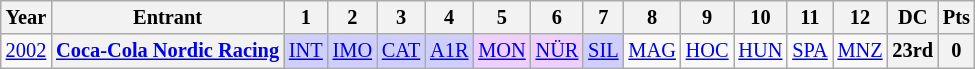<table class="wikitable" style="text-align:center; font-size:85%">
<tr>
<th>Year</th>
<th>Entrant</th>
<th>1</th>
<th>2</th>
<th>3</th>
<th>4</th>
<th>5</th>
<th>6</th>
<th>7</th>
<th>8</th>
<th>9</th>
<th>10</th>
<th>11</th>
<th>12</th>
<th>DC</th>
<th>Pts</th>
</tr>
<tr>
<td><a href='#'>2002</a></td>
<th nowrap><a href='#'>Coca-Cola Nordic Racing</a></th>
<td style="background:#CFCFFF;"><a href='#'>INT</a><br></td>
<td style="background:#CFCFFF;"><a href='#'>IMO</a><br></td>
<td style="background:#CFCFFF;"><a href='#'>CAT</a><br></td>
<td style="background:#CFCFFF;"><a href='#'>A1R</a><br></td>
<td style="background:#EFCFFF;"><a href='#'>MON</a><br></td>
<td style="background:#EFCFFF;"><a href='#'>NÜR</a><br></td>
<td style="background:#CFCFFF;"><a href='#'>SIL</a><br></td>
<td><a href='#'>MAG</a></td>
<td><a href='#'>HOC</a></td>
<td><a href='#'>HUN</a></td>
<td><a href='#'>SPA</a></td>
<td><a href='#'>MNZ</a></td>
<th>23rd</th>
<th>0</th>
</tr>
</table>
